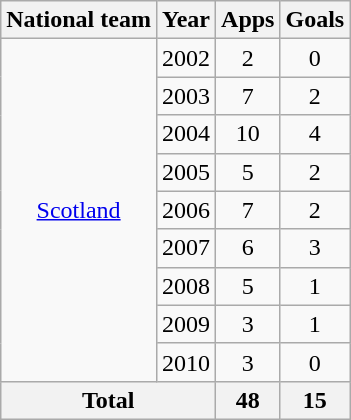<table class="wikitable" style="text-align:center">
<tr>
<th>National team</th>
<th>Year</th>
<th>Apps</th>
<th>Goals</th>
</tr>
<tr>
<td rowspan="9"><a href='#'>Scotland</a></td>
<td>2002</td>
<td>2</td>
<td>0</td>
</tr>
<tr>
<td>2003</td>
<td>7</td>
<td>2</td>
</tr>
<tr>
<td>2004</td>
<td>10</td>
<td>4</td>
</tr>
<tr>
<td>2005</td>
<td>5</td>
<td>2</td>
</tr>
<tr>
<td>2006</td>
<td>7</td>
<td>2</td>
</tr>
<tr>
<td>2007</td>
<td>6</td>
<td>3</td>
</tr>
<tr>
<td>2008</td>
<td>5</td>
<td>1</td>
</tr>
<tr>
<td>2009</td>
<td>3</td>
<td>1</td>
</tr>
<tr>
<td>2010</td>
<td>3</td>
<td>0</td>
</tr>
<tr>
<th colspan="2">Total</th>
<th>48</th>
<th>15</th>
</tr>
</table>
